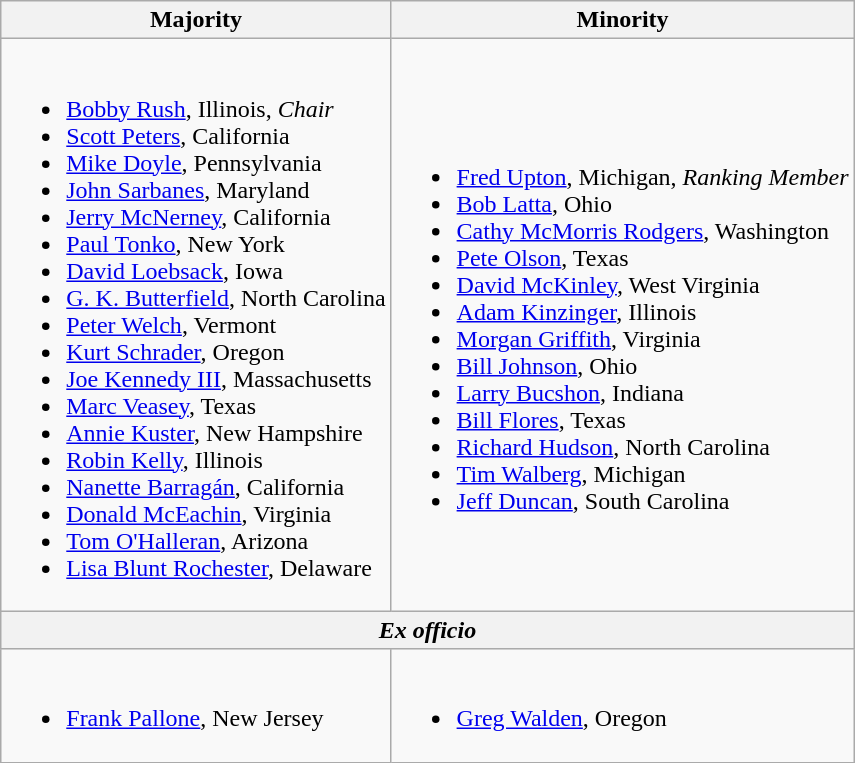<table class=wikitable>
<tr>
<th>Majority</th>
<th>Minority</th>
</tr>
<tr>
<td><br><ul><li><a href='#'>Bobby Rush</a>, Illinois, <em>Chair</em></li><li><a href='#'>Scott Peters</a>, California</li><li><a href='#'>Mike Doyle</a>, Pennsylvania</li><li><a href='#'>John Sarbanes</a>, Maryland</li><li><a href='#'>Jerry McNerney</a>, California</li><li><a href='#'>Paul Tonko</a>, New York</li><li><a href='#'>David Loebsack</a>, Iowa</li><li><a href='#'>G. K. Butterfield</a>, North Carolina</li><li><a href='#'>Peter Welch</a>, Vermont</li><li><a href='#'>Kurt Schrader</a>, Oregon</li><li><a href='#'>Joe Kennedy III</a>, Massachusetts</li><li><a href='#'>Marc Veasey</a>, Texas</li><li><a href='#'>Annie Kuster</a>, New Hampshire</li><li><a href='#'>Robin Kelly</a>, Illinois</li><li><a href='#'>Nanette Barragán</a>, California</li><li><a href='#'>Donald McEachin</a>, Virginia</li><li><a href='#'>Tom O'Halleran</a>, Arizona</li><li><a href='#'>Lisa Blunt Rochester</a>, Delaware</li></ul></td>
<td><br><ul><li><a href='#'>Fred Upton</a>, Michigan, <em>Ranking Member</em></li><li><a href='#'>Bob Latta</a>, Ohio</li><li><a href='#'>Cathy McMorris Rodgers</a>, Washington</li><li><a href='#'>Pete Olson</a>, Texas</li><li><a href='#'>David McKinley</a>, West Virginia</li><li><a href='#'>Adam Kinzinger</a>, Illinois</li><li><a href='#'>Morgan Griffith</a>, Virginia</li><li><a href='#'>Bill Johnson</a>, Ohio</li><li><a href='#'>Larry Bucshon</a>, Indiana</li><li><a href='#'>Bill Flores</a>, Texas</li><li><a href='#'>Richard Hudson</a>, North Carolina</li><li><a href='#'>Tim Walberg</a>, Michigan</li><li><a href='#'>Jeff Duncan</a>, South Carolina</li></ul></td>
</tr>
<tr>
<th colspan=2><em>Ex officio</em></th>
</tr>
<tr>
<td><br><ul><li><a href='#'>Frank Pallone</a>, New Jersey</li></ul></td>
<td><br><ul><li><a href='#'>Greg Walden</a>, Oregon</li></ul></td>
</tr>
</table>
